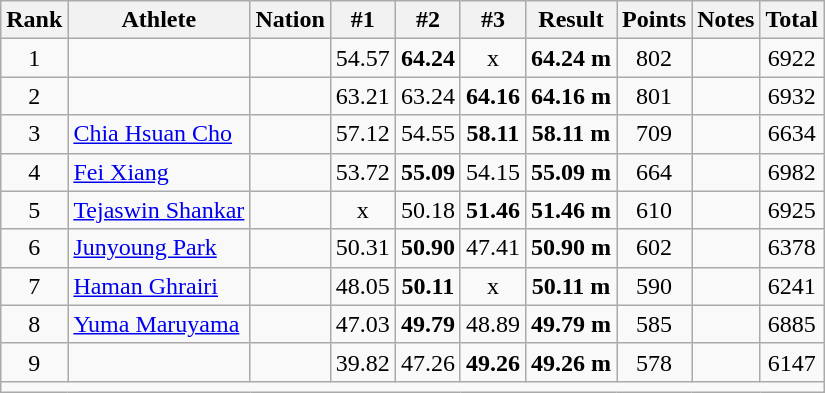<table class="wikitable sortable" style="text-align:center;">
<tr>
<th scope="col" style="width: 10px;">Rank</th>
<th scope="col">Athlete</th>
<th scope="col">Nation</th>
<th scope="col">#1</th>
<th scope="col">#2</th>
<th scope="col">#3</th>
<th scope="col">Result</th>
<th scope="col">Points</th>
<th scope="col">Notes</th>
<th scope="col">Total</th>
</tr>
<tr>
<td>1</td>
<td align="left"></td>
<td align="left"></td>
<td>54.57</td>
<td><strong>64.24</strong></td>
<td>x</td>
<td><strong>64.24 m</strong></td>
<td>802</td>
<td></td>
<td>6922</td>
</tr>
<tr>
<td>2</td>
<td align="left"></td>
<td align="left"></td>
<td>63.21</td>
<td>63.24</td>
<td><strong>64.16</strong></td>
<td><strong>64.16 m</strong></td>
<td>801</td>
<td></td>
<td>6932</td>
</tr>
<tr>
<td>3</td>
<td align="left"><a href='#'>Chia Hsuan Cho</a></td>
<td align="left"></td>
<td>57.12</td>
<td>54.55</td>
<td><strong>58.11</strong></td>
<td><strong>58.11 m</strong></td>
<td>709</td>
<td></td>
<td>6634</td>
</tr>
<tr>
<td>4</td>
<td align="left"><a href='#'>Fei Xiang</a></td>
<td align="left"></td>
<td>53.72</td>
<td><strong>55.09</strong></td>
<td>54.15</td>
<td><strong>55.09 m</strong></td>
<td>664</td>
<td></td>
<td>6982</td>
</tr>
<tr>
<td>5</td>
<td align="left"><a href='#'>Tejaswin Shankar</a></td>
<td align="left"></td>
<td>x</td>
<td>50.18</td>
<td><strong>51.46</strong></td>
<td><strong>51.46 m</strong></td>
<td>610</td>
<td></td>
<td>6925</td>
</tr>
<tr>
<td>6</td>
<td align="left"><a href='#'>Junyoung Park</a></td>
<td align="left"></td>
<td>50.31</td>
<td><strong>50.90</strong></td>
<td>47.41</td>
<td><strong>50.90 m</strong></td>
<td>602</td>
<td></td>
<td>6378</td>
</tr>
<tr>
<td>7</td>
<td align="left"><a href='#'>Haman Ghrairi</a></td>
<td align="left"></td>
<td>48.05</td>
<td><strong>50.11</strong></td>
<td>x</td>
<td><strong>50.11 m</strong></td>
<td>590</td>
<td></td>
<td>6241</td>
</tr>
<tr>
<td>8</td>
<td align="left"><a href='#'>Yuma Maruyama</a></td>
<td align="left"></td>
<td>47.03</td>
<td><strong>49.79</strong></td>
<td>48.89</td>
<td><strong>49.79 m</strong></td>
<td>585</td>
<td></td>
<td>6885</td>
</tr>
<tr>
<td>9</td>
<td align="left"></td>
<td align="left"></td>
<td>39.82</td>
<td>47.26</td>
<td><strong>49.26</strong></td>
<td><strong>49.26 m</strong></td>
<td>578</td>
<td></td>
<td>6147</td>
</tr>
<tr class="sortbottom">
<td colspan="10"></td>
</tr>
</table>
